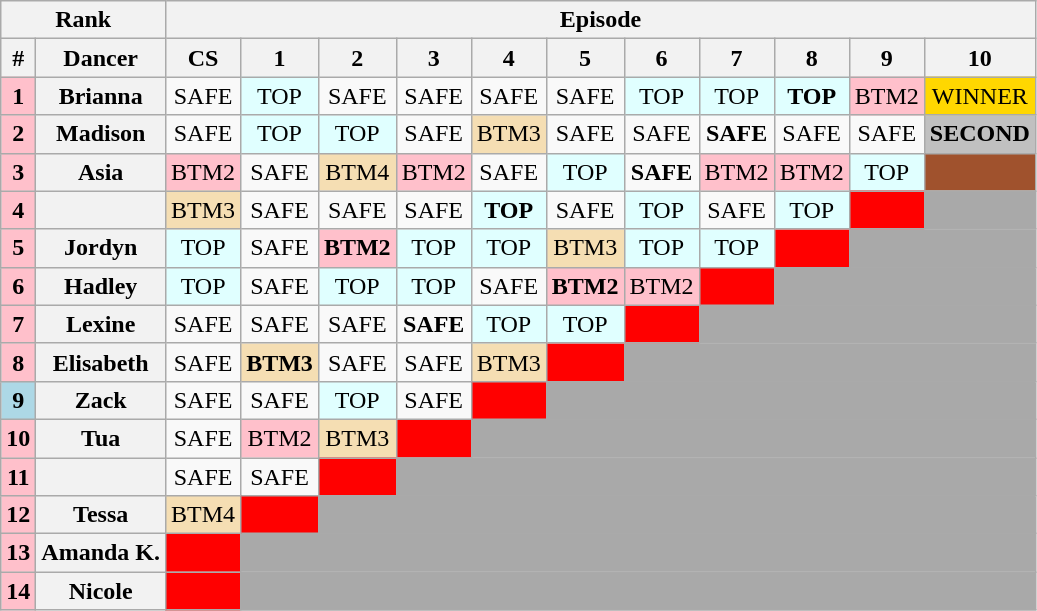<table class="wikitable plainrowheaders" style="text-align:center;">
<tr>
<th scope="col" colspan="2">Rank</th>
<th scope="col" colspan="12">Episode</th>
</tr>
<tr>
<th scope="col">#</th>
<th scope="col">Dancer</th>
<th scope="col">CS</th>
<th scope="col">1</th>
<th scope="col">2</th>
<th scope="col">3</th>
<th scope="col">4</th>
<th scope="col">5</th>
<th scope="col">6</th>
<th scope="col">7</th>
<th scope="col">8</th>
<th scope="col">9</th>
<th scope="col">10</th>
</tr>
<tr>
<td style="background:pink;"><strong>1</strong></td>
<th><strong>Brianna</strong></th>
<td>SAFE</td>
<td style="background:lightcyan;">TOP</td>
<td>SAFE</td>
<td>SAFE</td>
<td>SAFE</td>
<td>SAFE</td>
<td style="background:lightcyan;">TOP</td>
<td style="background:lightcyan;">TOP</td>
<td style="background:lightcyan;"><strong>TOP</strong></td>
<td style="background:pink;">BTM2</td>
<td style="background:gold;">WINNER</td>
</tr>
<tr>
<td style="background:pink;"><strong>2</strong></td>
<th><strong>Madison</strong></th>
<td>SAFE</td>
<td style="background:lightcyan;">TOP</td>
<td style="background:lightcyan;">TOP</td>
<td>SAFE</td>
<td style="background:wheat;">BTM3</td>
<td>SAFE</td>
<td>SAFE</td>
<td><strong>SAFE</strong></td>
<td>SAFE</td>
<td>SAFE</td>
<td style="background:silver;"><strong>SECOND</strong></td>
</tr>
<tr>
<td style="background:pink;"><strong>3</strong></td>
<th><strong>Asia</strong></th>
<td style="background:pink;">BTM2</td>
<td>SAFE</td>
<td style="background:wheat;">BTM4</td>
<td style="background:pink;">BTM2</td>
<td>SAFE</td>
<td style="background:lightcyan;">TOP</td>
<td><strong>SAFE</strong></td>
<td style="background:pink;">BTM2</td>
<td style="background:pink;">BTM2</td>
<td style="background:lightcyan;">TOP</td>
<td style="background:sienna;"></td>
</tr>
<tr>
<td style="background:pink;"><strong>4</strong></td>
<th></th>
<td style="background:wheat;">BTM3</td>
<td>SAFE</td>
<td>SAFE</td>
<td>SAFE</td>
<td style="background:lightcyan;"><strong>TOP</strong></td>
<td>SAFE</td>
<td style="background:lightcyan;">TOP</td>
<td>SAFE</td>
<td style="background:lightcyan;">TOP</td>
<td style="background:red;"></td>
<td style="background:darkgrey;" colspan="3"></td>
</tr>
<tr>
<td style="background:pink;"><strong>5</strong></td>
<th><strong>Jordyn</strong></th>
<td style="background:lightcyan;">TOP</td>
<td>SAFE</td>
<td style="background:pink;"><strong>BTM2</strong></td>
<td style="background:lightcyan;">TOP</td>
<td style="background:lightcyan;">TOP</td>
<td style="background:wheat;">BTM3</td>
<td style="background:lightcyan;">TOP</td>
<td style="background:lightcyan;">TOP</td>
<td style="background:red;"></td>
<td style="background:darkgrey;" colspan="3"></td>
</tr>
<tr>
<td style="background:pink;"><strong>6</strong></td>
<th><strong>Hadley</strong></th>
<td style="background:lightcyan;">TOP</td>
<td>SAFE</td>
<td style="background:lightcyan;">TOP</td>
<td style="background:lightcyan;">TOP</td>
<td>SAFE</td>
<td style="background:pink;"><strong>BTM2</strong></td>
<td style="background:pink;">BTM2</td>
<td style="background:red;"></td>
<td style="background:darkgrey;" colspan="5"></td>
</tr>
<tr>
<td style="background:pink;"><strong>7</strong></td>
<th><strong>Lexine</strong></th>
<td>SAFE</td>
<td>SAFE</td>
<td>SAFE</td>
<td><strong>SAFE</strong></td>
<td style="background:lightcyan;">TOP</td>
<td style="background:lightcyan;">TOP</td>
<td style="background:red;"></td>
<td style="background:darkgrey;" colspan="6"></td>
</tr>
<tr>
<td style="background:pink;"><strong>8</strong></td>
<th><strong>Elisabeth</strong></th>
<td>SAFE</td>
<td style="background:wheat;"><strong>BTM3</strong></td>
<td>SAFE</td>
<td>SAFE</td>
<td style="background:wheat;">BTM3</td>
<td style="background:red;"></td>
<td style="background:darkgrey;" colspan="7"></td>
</tr>
<tr>
<td style="background:lightblue;"><strong>9</strong></td>
<th><strong>Zack</strong></th>
<td>SAFE</td>
<td>SAFE</td>
<td style="background:lightcyan;">TOP</td>
<td>SAFE</td>
<td style="background:red;"></td>
<td style="background:darkgrey;" colspan="8"></td>
</tr>
<tr>
<td style="background:pink;"><strong>10</strong></td>
<th><strong>Tua</strong></th>
<td>SAFE</td>
<td style="background:pink;">BTM2</td>
<td style="background:wheat;">BTM3</td>
<td style="background:red;"></td>
<td style="background:darkgrey;" colspan="8"></td>
</tr>
<tr>
<td style="background:pink;"><strong>11</strong></td>
<th><strong></strong></th>
<td>SAFE</td>
<td>SAFE</td>
<td style="background:red;"></td>
<td style="background:darkgrey;" colspan="9"></td>
</tr>
<tr>
<td style="background:pink;"><strong>12</strong></td>
<th><strong>Tessa</strong></th>
<td style="background:wheat;">BTM4</td>
<td style="background:red;"></td>
<td style="background:darkgrey;" colspan="10"></td>
</tr>
<tr>
<td style="background:pink;"><strong>13</strong></td>
<th><strong>Amanda K.</strong></th>
<td style="background:red;"></td>
<td style="background:darkgrey;" colspan="10"></td>
</tr>
<tr>
<td style="background:pink;"><strong>14</strong></td>
<th><strong>Nicole</strong></th>
<td style="background:red;"></td>
<td style="background:darkgrey;" colspan="10"></td>
</tr>
</table>
